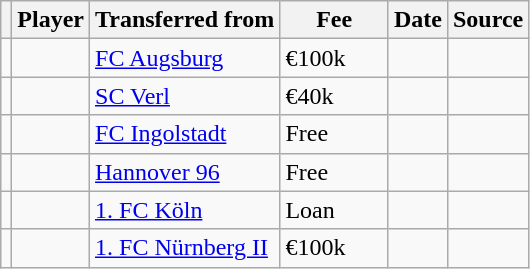<table class="wikitable plainrowheaders sortable">
<tr>
<th></th>
<th scope="col">Player</th>
<th>Transferred from</th>
<th style="width: 65px;">Fee</th>
<th scope="col">Date</th>
<th scope="col">Source</th>
</tr>
<tr>
<td align="center"></td>
<td></td>
<td> <a href='#'>FC Augsburg</a></td>
<td>€100k</td>
<td></td>
<td></td>
</tr>
<tr>
<td align="center"></td>
<td></td>
<td> <a href='#'>SC Verl</a></td>
<td>€40k</td>
<td></td>
<td></td>
</tr>
<tr>
<td align="center"></td>
<td></td>
<td> <a href='#'>FC Ingolstadt</a></td>
<td>Free</td>
<td></td>
<td></td>
</tr>
<tr>
<td align="center"></td>
<td></td>
<td> <a href='#'>Hannover 96</a></td>
<td>Free</td>
<td></td>
<td></td>
</tr>
<tr>
<td align="center"></td>
<td></td>
<td> <a href='#'>1. FC Köln</a></td>
<td>Loan</td>
<td></td>
<td></td>
</tr>
<tr>
<td align="center"></td>
<td></td>
<td> <a href='#'>1. FC Nürnberg II</a></td>
<td>€100k</td>
<td></td>
<td></td>
</tr>
</table>
